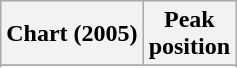<table class="wikitable sortable">
<tr>
<th align="center">Chart (2005)</th>
<th align="center">Peak<br>position</th>
</tr>
<tr>
</tr>
<tr>
</tr>
<tr>
</tr>
</table>
